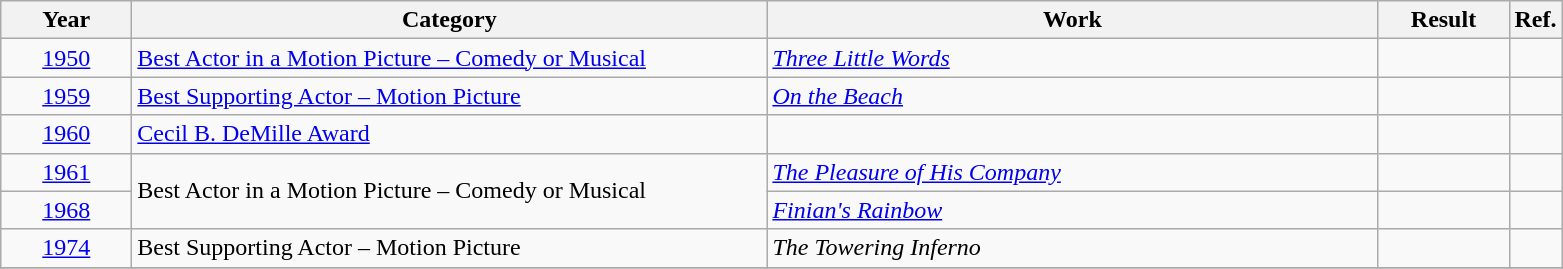<table class=wikitable>
<tr>
<th scope="col" style="width:5em;">Year</th>
<th scope="col" style="width:26em;">Category</th>
<th scope="col" style="width:25em;">Work</th>
<th scope="col" style="width:5em;">Result</th>
<th>Ref.</th>
</tr>
<tr>
<td style="text-align:center;"><a href='#'>1950</a></td>
<td><a href='#'>Best Actor in a Motion Picture – Comedy or Musical</a></td>
<td><em><a href='#'>Three Little Words</a></em></td>
<td></td>
<td style="text-align:center;"></td>
</tr>
<tr>
<td style="text-align:center;"><a href='#'>1959</a></td>
<td><a href='#'>Best Supporting Actor – Motion Picture</a></td>
<td><em><a href='#'>On the Beach</a></em></td>
<td></td>
<td style="text-align:center;"></td>
</tr>
<tr>
<td style="text-align:center;"><a href='#'>1960</a></td>
<td><a href='#'>Cecil B. DeMille Award</a></td>
<td></td>
<td></td>
<td style="text-align:center;"></td>
</tr>
<tr>
<td style="text-align:center;"><a href='#'>1961</a></td>
<td rowspan="2">Best Actor in a Motion Picture – Comedy or Musical</td>
<td><em><a href='#'>The Pleasure of His Company</a></em></td>
<td></td>
<td style="text-align:center;"></td>
</tr>
<tr>
<td style="text-align:center;"><a href='#'>1968</a></td>
<td><em><a href='#'>Finian's Rainbow</a></em></td>
<td></td>
<td style="text-align:center;"></td>
</tr>
<tr>
<td style="text-align:center;"><a href='#'>1974</a></td>
<td>Best Supporting Actor – Motion Picture</td>
<td><em>The Towering Inferno</em></td>
<td></td>
<td style="text-align:center;"></td>
</tr>
<tr>
</tr>
</table>
